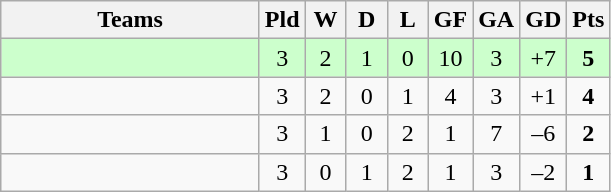<table class="wikitable" style="text-align: center;">
<tr>
<th width=165>Teams</th>
<th width=20>Pld</th>
<th width=20>W</th>
<th width=20>D</th>
<th width=20>L</th>
<th width=20>GF</th>
<th width=20>GA</th>
<th width=20>GD</th>
<th width=20>Pts</th>
</tr>
<tr align=center style="background:#ccffcc;">
<td style="text-align:left;"></td>
<td>3</td>
<td>2</td>
<td>1</td>
<td>0</td>
<td>10</td>
<td>3</td>
<td>+7</td>
<td><strong>5</strong></td>
</tr>
<tr align=center>
<td style="text-align:left;"></td>
<td>3</td>
<td>2</td>
<td>0</td>
<td>1</td>
<td>4</td>
<td>3</td>
<td>+1</td>
<td><strong>4</strong></td>
</tr>
<tr align=center>
<td style="text-align:left;"></td>
<td>3</td>
<td>1</td>
<td>0</td>
<td>2</td>
<td>1</td>
<td>7</td>
<td>–6</td>
<td><strong>2</strong></td>
</tr>
<tr align=center>
<td style="text-align:left;"></td>
<td>3</td>
<td>0</td>
<td>1</td>
<td>2</td>
<td>1</td>
<td>3</td>
<td>–2</td>
<td><strong>1</strong></td>
</tr>
</table>
